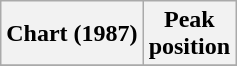<table class="wikitable sortable plainrowheaders" style="text-align:center">
<tr>
<th>Chart (1987)</th>
<th>Peak<br>position</th>
</tr>
<tr>
</tr>
</table>
